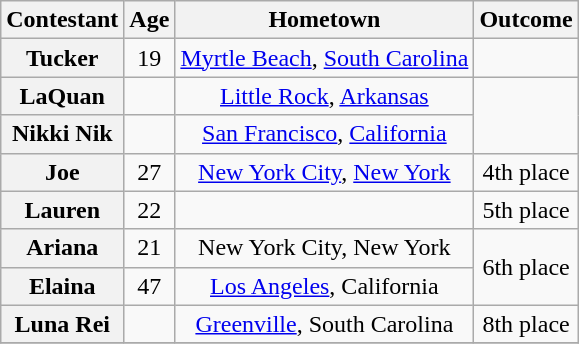<table class="wikitable sortable" style="text-align:center">
<tr>
<th scope="col">Contestant</th>
<th scope="col">Age</th>
<th scope="col">Hometown</th>
<th scope="col">Outcome</th>
</tr>
<tr>
<th scope="row">Tucker</th>
<td>19</td>
<td nowrap><a href='#'>Myrtle Beach</a>, <a href='#'>South Carolina</a></td>
<td></td>
</tr>
<tr>
<th scope="row">LaQuan</th>
<td></td>
<td><a href='#'>Little Rock</a>, <a href='#'>Arkansas</a></td>
<td rowspan="2"></td>
</tr>
<tr>
<th scope="row">Nikki Nik</th>
<td></td>
<td><a href='#'>San Francisco</a>, <a href='#'>California</a></td>
</tr>
<tr>
<th scope="row">Joe</th>
<td>27</td>
<td><a href='#'>New York City</a>, <a href='#'>New York</a></td>
<td>4th place</td>
</tr>
<tr>
<th scope="row">Lauren</th>
<td>22</td>
<td></td>
<td>5th place</td>
</tr>
<tr>
<th scope="row">Ariana</th>
<td>21</td>
<td>New York City, New York</td>
<td rowspan="2">6th place</td>
</tr>
<tr>
<th scope="row">Elaina</th>
<td>47</td>
<td><a href='#'>Los Angeles</a>, California</td>
</tr>
<tr>
<th scope="row">Luna Rei</th>
<td></td>
<td><a href='#'>Greenville</a>, South Carolina</td>
<td>8th place</td>
</tr>
<tr>
</tr>
</table>
